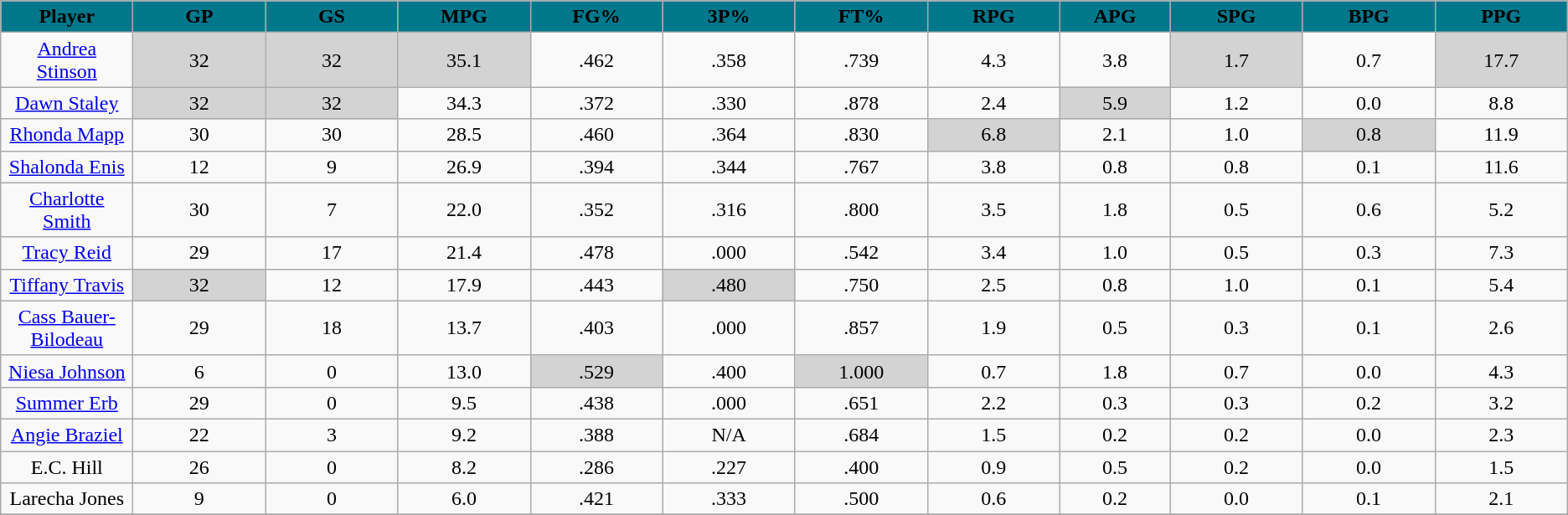<table class="wikitable sortable" style="text-align:center;">
<tr>
<th style="background: #00778B" width="6%"><span>Player</span></th>
<th style="background: #00778B" width="6%"><span>GP</span></th>
<th style="background: #00778B" width="6%"><span>GS</span></th>
<th style="background: #00778B" width="6%"><span>MPG</span></th>
<th style="background: #00778B" width="6%"><span>FG%</span></th>
<th style="background: #00778B" width="6%"><span>3P%</span></th>
<th style="background: #00778B" width="6%"><span>FT%</span></th>
<th style="background: #00778B" width="6%"><span>RPG</span></th>
<th style="background: #00778B" width="5%"><span>APG</span></th>
<th style="background: #00778B" width="6%"><span>SPG</span></th>
<th style="background: #00778B" width="6%"><span>BPG</span></th>
<th style="background: #00778B" width="6%"><span>PPG</span></th>
</tr>
<tr>
<td><a href='#'>Andrea Stinson</a></td>
<td style="background:#D3D3D3;">32</td>
<td style="background:#D3D3D3;">32</td>
<td style="background:#D3D3D3;">35.1</td>
<td>.462</td>
<td>.358</td>
<td>.739</td>
<td>4.3</td>
<td>3.8</td>
<td style="background:#D3D3D3;">1.7</td>
<td>0.7</td>
<td style="background:#D3D3D3;">17.7</td>
</tr>
<tr>
<td><a href='#'>Dawn Staley</a></td>
<td style="background:#D3D3D3;">32</td>
<td style="background:#D3D3D3;">32</td>
<td>34.3</td>
<td>.372</td>
<td>.330</td>
<td>.878</td>
<td>2.4</td>
<td style="background:#D3D3D3;">5.9</td>
<td>1.2</td>
<td>0.0</td>
<td>8.8</td>
</tr>
<tr>
<td><a href='#'>Rhonda Mapp</a></td>
<td>30</td>
<td>30</td>
<td>28.5</td>
<td>.460</td>
<td>.364</td>
<td>.830</td>
<td style="background:#D3D3D3;">6.8</td>
<td>2.1</td>
<td>1.0</td>
<td style="background:#D3D3D3;">0.8</td>
<td>11.9</td>
</tr>
<tr>
<td><a href='#'>Shalonda Enis</a></td>
<td>12</td>
<td>9</td>
<td>26.9</td>
<td>.394</td>
<td>.344</td>
<td>.767</td>
<td>3.8</td>
<td>0.8</td>
<td>0.8</td>
<td>0.1</td>
<td>11.6</td>
</tr>
<tr>
<td><a href='#'>Charlotte Smith</a></td>
<td>30</td>
<td>7</td>
<td>22.0</td>
<td>.352</td>
<td>.316</td>
<td>.800</td>
<td>3.5</td>
<td>1.8</td>
<td>0.5</td>
<td>0.6</td>
<td>5.2</td>
</tr>
<tr>
<td><a href='#'>Tracy Reid</a></td>
<td>29</td>
<td>17</td>
<td>21.4</td>
<td>.478</td>
<td>.000</td>
<td>.542</td>
<td>3.4</td>
<td>1.0</td>
<td>0.5</td>
<td>0.3</td>
<td>7.3</td>
</tr>
<tr>
<td><a href='#'>Tiffany Travis</a></td>
<td style="background:#D3D3D3;">32</td>
<td>12</td>
<td>17.9</td>
<td>.443</td>
<td style="background:#D3D3D3;">.480</td>
<td>.750</td>
<td>2.5</td>
<td>0.8</td>
<td>1.0</td>
<td>0.1</td>
<td>5.4</td>
</tr>
<tr>
<td><a href='#'>Cass Bauer-Bilodeau</a></td>
<td>29</td>
<td>18</td>
<td>13.7</td>
<td>.403</td>
<td>.000</td>
<td>.857</td>
<td>1.9</td>
<td>0.5</td>
<td>0.3</td>
<td>0.1</td>
<td>2.6</td>
</tr>
<tr>
<td><a href='#'>Niesa Johnson</a></td>
<td>6</td>
<td>0</td>
<td>13.0</td>
<td style="background:#D3D3D3;">.529</td>
<td>.400</td>
<td style="background:#D3D3D3;">1.000</td>
<td>0.7</td>
<td>1.8</td>
<td>0.7</td>
<td>0.0</td>
<td>4.3</td>
</tr>
<tr>
<td><a href='#'>Summer Erb</a></td>
<td>29</td>
<td>0</td>
<td>9.5</td>
<td>.438</td>
<td>.000</td>
<td>.651</td>
<td>2.2</td>
<td>0.3</td>
<td>0.3</td>
<td>0.2</td>
<td>3.2</td>
</tr>
<tr>
<td><a href='#'>Angie Braziel</a></td>
<td>22</td>
<td>3</td>
<td>9.2</td>
<td>.388</td>
<td>N/A</td>
<td>.684</td>
<td>1.5</td>
<td>0.2</td>
<td>0.2</td>
<td>0.0</td>
<td>2.3</td>
</tr>
<tr>
<td>E.C. Hill</td>
<td>26</td>
<td>0</td>
<td>8.2</td>
<td>.286</td>
<td>.227</td>
<td>.400</td>
<td>0.9</td>
<td>0.5</td>
<td>0.2</td>
<td>0.0</td>
<td>1.5</td>
</tr>
<tr>
<td>Larecha Jones</td>
<td>9</td>
<td>0</td>
<td>6.0</td>
<td>.421</td>
<td>.333</td>
<td>.500</td>
<td>0.6</td>
<td>0.2</td>
<td>0.0</td>
<td>0.1</td>
<td>2.1</td>
</tr>
<tr>
</tr>
</table>
